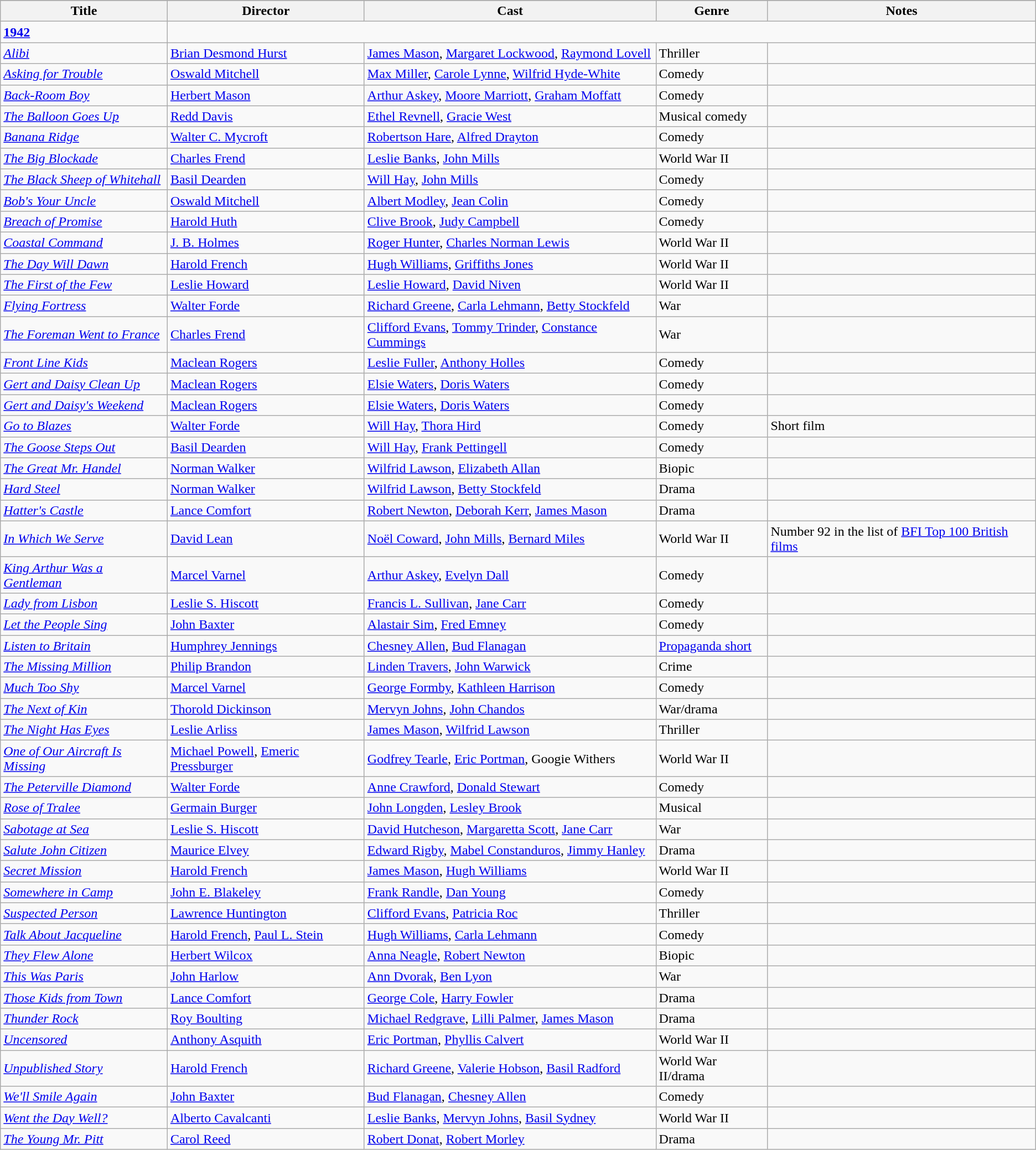<table class="wikitable">
<tr>
</tr>
<tr>
<th>Title</th>
<th>Director</th>
<th>Cast</th>
<th>Genre</th>
<th>Notes</th>
</tr>
<tr>
<td><strong><a href='#'>1942</a></strong></td>
</tr>
<tr>
<td><em><a href='#'>Alibi</a></em></td>
<td><a href='#'>Brian Desmond Hurst</a></td>
<td><a href='#'>James Mason</a>, <a href='#'>Margaret Lockwood</a>, <a href='#'>Raymond Lovell</a></td>
<td>Thriller</td>
<td></td>
</tr>
<tr>
<td><em><a href='#'>Asking for Trouble</a></em></td>
<td><a href='#'>Oswald Mitchell</a></td>
<td><a href='#'>Max Miller</a>, <a href='#'>Carole Lynne</a>, <a href='#'>Wilfrid Hyde-White</a></td>
<td>Comedy</td>
<td></td>
</tr>
<tr>
<td><em><a href='#'>Back-Room Boy</a></em></td>
<td><a href='#'>Herbert Mason</a></td>
<td><a href='#'>Arthur Askey</a>, <a href='#'>Moore Marriott</a>, <a href='#'>Graham Moffatt</a></td>
<td>Comedy</td>
<td></td>
</tr>
<tr>
<td><em><a href='#'>The Balloon Goes Up</a></em></td>
<td><a href='#'>Redd Davis</a></td>
<td><a href='#'>Ethel Revnell</a>, <a href='#'>Gracie West</a></td>
<td>Musical comedy</td>
<td></td>
</tr>
<tr>
<td><em><a href='#'>Banana Ridge</a></em></td>
<td><a href='#'>Walter C. Mycroft</a></td>
<td><a href='#'>Robertson Hare</a>, <a href='#'>Alfred Drayton</a></td>
<td>Comedy</td>
<td></td>
</tr>
<tr>
<td><em><a href='#'>The Big Blockade</a></em></td>
<td><a href='#'>Charles Frend</a></td>
<td><a href='#'>Leslie Banks</a>, <a href='#'>John Mills</a></td>
<td>World War II</td>
<td></td>
</tr>
<tr>
<td><em><a href='#'>The Black Sheep of Whitehall</a></em></td>
<td><a href='#'>Basil Dearden</a></td>
<td><a href='#'>Will Hay</a>, <a href='#'>John Mills</a></td>
<td>Comedy</td>
<td></td>
</tr>
<tr>
<td><em><a href='#'>Bob's Your Uncle</a></em></td>
<td><a href='#'>Oswald Mitchell</a></td>
<td><a href='#'>Albert Modley</a>, <a href='#'>Jean Colin</a></td>
<td>Comedy</td>
<td></td>
</tr>
<tr>
<td><em><a href='#'>Breach of Promise</a></em></td>
<td><a href='#'>Harold Huth</a></td>
<td><a href='#'>Clive Brook</a>, <a href='#'>Judy Campbell</a></td>
<td>Comedy</td>
<td></td>
</tr>
<tr>
<td><em><a href='#'>Coastal Command</a></em></td>
<td><a href='#'>J. B. Holmes</a></td>
<td><a href='#'>Roger Hunter</a>, <a href='#'>Charles Norman Lewis</a></td>
<td>World War II</td>
<td></td>
</tr>
<tr>
<td><em><a href='#'>The Day Will Dawn</a></em></td>
<td><a href='#'>Harold French</a></td>
<td><a href='#'>Hugh Williams</a>, <a href='#'>Griffiths Jones</a></td>
<td>World War II</td>
<td></td>
</tr>
<tr>
<td><em><a href='#'>The First of the Few</a></em></td>
<td><a href='#'>Leslie Howard</a></td>
<td><a href='#'>Leslie Howard</a>, <a href='#'>David Niven</a></td>
<td>World War II</td>
<td></td>
</tr>
<tr>
<td><em><a href='#'>Flying Fortress</a></em></td>
<td><a href='#'>Walter Forde</a></td>
<td><a href='#'>Richard Greene</a>, <a href='#'>Carla Lehmann</a>, <a href='#'>Betty Stockfeld</a></td>
<td>War</td>
<td></td>
</tr>
<tr>
<td><em><a href='#'>The Foreman Went to France</a></em></td>
<td><a href='#'>Charles Frend</a></td>
<td><a href='#'>Clifford Evans</a>, <a href='#'>Tommy Trinder</a>, <a href='#'>Constance Cummings</a></td>
<td>War</td>
<td></td>
</tr>
<tr>
<td><em><a href='#'>Front Line Kids</a></em></td>
<td><a href='#'>Maclean Rogers</a></td>
<td><a href='#'>Leslie Fuller</a>, <a href='#'>Anthony Holles</a></td>
<td>Comedy</td>
<td></td>
</tr>
<tr>
<td><em><a href='#'>Gert and Daisy Clean Up</a></em></td>
<td><a href='#'>Maclean Rogers</a></td>
<td><a href='#'>Elsie Waters</a>, <a href='#'>Doris Waters</a></td>
<td>Comedy</td>
<td></td>
</tr>
<tr>
<td><em><a href='#'>Gert and Daisy's Weekend</a></em></td>
<td><a href='#'>Maclean Rogers</a></td>
<td><a href='#'>Elsie Waters</a>, <a href='#'>Doris Waters</a></td>
<td>Comedy</td>
<td></td>
</tr>
<tr>
<td><em><a href='#'>Go to Blazes</a></em></td>
<td><a href='#'>Walter Forde</a></td>
<td><a href='#'>Will Hay</a>, <a href='#'>Thora Hird</a></td>
<td>Comedy</td>
<td>Short film</td>
</tr>
<tr>
<td><em><a href='#'>The Goose Steps Out</a></em></td>
<td><a href='#'>Basil Dearden</a></td>
<td><a href='#'>Will Hay</a>, <a href='#'>Frank Pettingell</a></td>
<td>Comedy</td>
<td></td>
</tr>
<tr>
<td><em><a href='#'>The Great Mr. Handel</a></em></td>
<td><a href='#'>Norman Walker</a></td>
<td><a href='#'>Wilfrid Lawson</a>, <a href='#'>Elizabeth Allan</a></td>
<td>Biopic</td>
<td></td>
</tr>
<tr>
<td><em><a href='#'>Hard Steel</a></em></td>
<td><a href='#'>Norman Walker</a></td>
<td><a href='#'>Wilfrid Lawson</a>, <a href='#'>Betty Stockfeld</a></td>
<td>Drama</td>
<td></td>
</tr>
<tr>
<td><em><a href='#'>Hatter's Castle</a></em></td>
<td><a href='#'>Lance Comfort</a></td>
<td><a href='#'>Robert Newton</a>, <a href='#'>Deborah Kerr</a>, <a href='#'>James Mason</a></td>
<td>Drama</td>
<td></td>
</tr>
<tr>
<td><em><a href='#'>In Which We Serve</a></em></td>
<td><a href='#'>David Lean</a></td>
<td><a href='#'>Noël Coward</a>, <a href='#'>John Mills</a>, <a href='#'>Bernard Miles</a></td>
<td>World War II</td>
<td>Number 92 in the list of <a href='#'>BFI Top 100 British films</a></td>
</tr>
<tr>
<td><em><a href='#'>King Arthur Was a Gentleman</a></em></td>
<td><a href='#'>Marcel Varnel</a></td>
<td><a href='#'>Arthur Askey</a>, <a href='#'>Evelyn Dall</a></td>
<td>Comedy</td>
<td></td>
</tr>
<tr>
<td><em><a href='#'>Lady from Lisbon</a></em></td>
<td><a href='#'>Leslie S. Hiscott</a></td>
<td><a href='#'>Francis L. Sullivan</a>, <a href='#'>Jane Carr</a></td>
<td>Comedy</td>
<td></td>
</tr>
<tr>
<td><em><a href='#'>Let the People Sing</a></em></td>
<td><a href='#'>John Baxter</a></td>
<td><a href='#'>Alastair Sim</a>, <a href='#'>Fred Emney</a></td>
<td>Comedy</td>
<td></td>
</tr>
<tr>
<td><em><a href='#'>Listen to Britain</a></em></td>
<td><a href='#'>Humphrey Jennings</a></td>
<td><a href='#'>Chesney Allen</a>, <a href='#'>Bud Flanagan</a></td>
<td><a href='#'>Propaganda short</a></td>
<td></td>
</tr>
<tr>
<td><em><a href='#'>The Missing Million</a></em></td>
<td><a href='#'>Philip Brandon</a></td>
<td><a href='#'>Linden Travers</a>, <a href='#'>John Warwick</a></td>
<td>Crime</td>
<td></td>
</tr>
<tr>
<td><em><a href='#'>Much Too Shy</a></em></td>
<td><a href='#'>Marcel Varnel</a></td>
<td><a href='#'>George Formby</a>, <a href='#'>Kathleen Harrison</a></td>
<td>Comedy</td>
<td></td>
</tr>
<tr>
<td><em><a href='#'>The Next of Kin</a></em></td>
<td><a href='#'>Thorold Dickinson</a></td>
<td><a href='#'>Mervyn Johns</a>, <a href='#'>John Chandos</a></td>
<td>War/drama</td>
<td></td>
</tr>
<tr>
<td><em><a href='#'>The Night Has Eyes</a></em></td>
<td><a href='#'>Leslie Arliss</a></td>
<td><a href='#'>James Mason</a>, <a href='#'>Wilfrid Lawson</a></td>
<td>Thriller</td>
<td></td>
</tr>
<tr>
<td><em><a href='#'>One of Our Aircraft Is Missing</a></em></td>
<td><a href='#'>Michael Powell</a>, <a href='#'>Emeric Pressburger</a></td>
<td><a href='#'>Godfrey Tearle</a>, <a href='#'>Eric Portman</a>, Googie Withers</td>
<td>World War II</td>
<td></td>
</tr>
<tr>
<td><em><a href='#'>The Peterville Diamond</a></em></td>
<td><a href='#'>Walter Forde</a></td>
<td><a href='#'>Anne Crawford</a>, <a href='#'>Donald Stewart</a></td>
<td>Comedy</td>
<td></td>
</tr>
<tr>
<td><em><a href='#'>Rose of Tralee</a></em></td>
<td><a href='#'>Germain Burger</a></td>
<td><a href='#'>John Longden</a>, <a href='#'>Lesley Brook</a></td>
<td>Musical</td>
<td></td>
</tr>
<tr>
<td><em><a href='#'>Sabotage at Sea</a></em></td>
<td><a href='#'>Leslie S. Hiscott</a></td>
<td><a href='#'>David Hutcheson</a>, <a href='#'>Margaretta Scott</a>, <a href='#'>Jane Carr</a></td>
<td>War</td>
<td></td>
</tr>
<tr>
<td><em><a href='#'>Salute John Citizen</a></em></td>
<td><a href='#'>Maurice Elvey</a></td>
<td><a href='#'>Edward Rigby</a>, <a href='#'>Mabel Constanduros</a>, <a href='#'>Jimmy Hanley</a></td>
<td>Drama</td>
<td></td>
</tr>
<tr>
<td><em><a href='#'>Secret Mission</a></em></td>
<td><a href='#'>Harold French</a></td>
<td><a href='#'>James Mason</a>, <a href='#'>Hugh Williams</a></td>
<td>World War II</td>
<td></td>
</tr>
<tr>
<td><em><a href='#'>Somewhere in Camp</a></em></td>
<td><a href='#'>John E. Blakeley</a></td>
<td><a href='#'>Frank Randle</a>, <a href='#'>Dan Young</a></td>
<td>Comedy</td>
<td></td>
</tr>
<tr>
<td><em><a href='#'>Suspected Person</a></em></td>
<td><a href='#'>Lawrence Huntington</a></td>
<td><a href='#'>Clifford Evans</a>, <a href='#'>Patricia Roc</a></td>
<td>Thriller</td>
<td></td>
</tr>
<tr>
<td><em><a href='#'>Talk About Jacqueline</a></em></td>
<td><a href='#'>Harold French</a>, <a href='#'>Paul L. Stein</a></td>
<td><a href='#'>Hugh Williams</a>, <a href='#'>Carla Lehmann</a></td>
<td>Comedy</td>
<td></td>
</tr>
<tr>
<td><em><a href='#'>They Flew Alone</a></em></td>
<td><a href='#'>Herbert Wilcox</a></td>
<td><a href='#'>Anna Neagle</a>, <a href='#'>Robert Newton</a></td>
<td>Biopic</td>
<td></td>
</tr>
<tr>
<td><em><a href='#'>This Was Paris</a></em></td>
<td><a href='#'>John Harlow</a></td>
<td><a href='#'>Ann Dvorak</a>, <a href='#'>Ben Lyon</a></td>
<td>War</td>
<td></td>
</tr>
<tr>
<td><em><a href='#'>Those Kids from Town</a></em></td>
<td><a href='#'>Lance Comfort</a></td>
<td><a href='#'>George Cole</a>, <a href='#'>Harry Fowler</a></td>
<td>Drama</td>
<td></td>
</tr>
<tr>
<td><em><a href='#'>Thunder Rock</a></em></td>
<td><a href='#'>Roy Boulting</a></td>
<td><a href='#'>Michael Redgrave</a>, <a href='#'>Lilli Palmer</a>, <a href='#'>James Mason</a></td>
<td>Drama</td>
<td></td>
</tr>
<tr>
<td><em><a href='#'>Uncensored</a></em></td>
<td><a href='#'>Anthony Asquith</a></td>
<td><a href='#'>Eric Portman</a>, <a href='#'>Phyllis Calvert</a></td>
<td>World War II</td>
<td></td>
</tr>
<tr>
<td><em><a href='#'>Unpublished Story</a></em></td>
<td><a href='#'>Harold French</a></td>
<td><a href='#'>Richard Greene</a>, <a href='#'>Valerie Hobson</a>, <a href='#'>Basil Radford</a></td>
<td>World War II/drama</td>
<td></td>
</tr>
<tr>
<td><em><a href='#'>We'll Smile Again</a></em></td>
<td><a href='#'>John Baxter</a></td>
<td><a href='#'>Bud Flanagan</a>, <a href='#'>Chesney Allen</a></td>
<td>Comedy</td>
<td></td>
</tr>
<tr>
<td><em><a href='#'>Went the Day Well?</a></em></td>
<td><a href='#'>Alberto Cavalcanti</a></td>
<td><a href='#'>Leslie Banks</a>, <a href='#'>Mervyn Johns</a>, <a href='#'>Basil Sydney</a></td>
<td>World War II</td>
<td></td>
</tr>
<tr>
<td><em><a href='#'>The Young Mr. Pitt</a></em></td>
<td><a href='#'>Carol Reed</a></td>
<td><a href='#'>Robert Donat</a>, <a href='#'>Robert Morley</a></td>
<td>Drama</td>
<td></td>
</tr>
</table>
